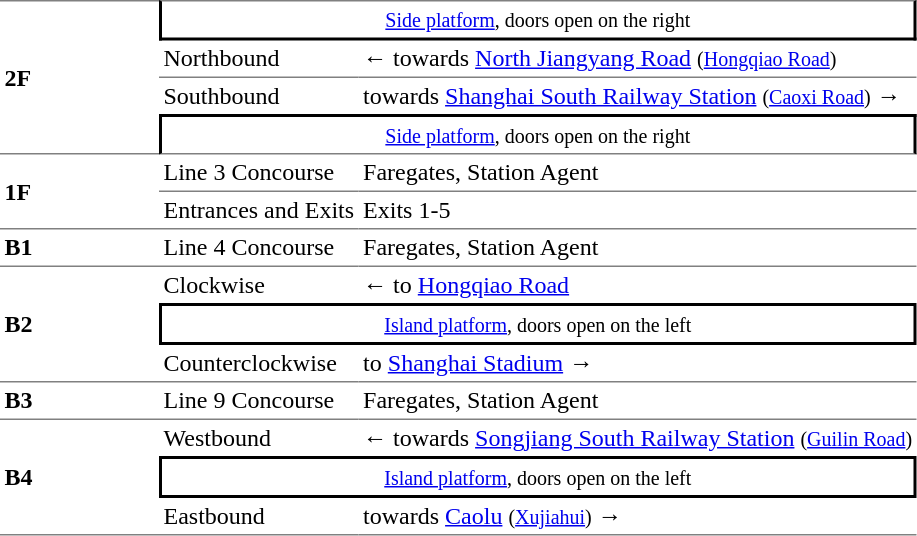<table cellspacing=0 cellpadding=3>
<tr>
<td style="border-top:solid 1px gray;border-bottom:solid 1px gray;" rowspan=4 width=100><strong>2F</strong></td>
<td style="border-right:solid 2px black;border-left:solid 2px black;border-top:solid 0px gray;border-bottom:solid 2px black;border-top:solid 1px gray;text-align:center;" colspan=2><small><a href='#'>Side platform</a>, doors open on the right</small></td>
</tr>
<tr>
<td style="border-bottom:solid 1px gray;">Northbound</td>
<td style="border-bottom:solid 1px gray;">←  towards <a href='#'>North Jiangyang Road</a> <small>(<a href='#'>Hongqiao Road</a>)</small></td>
</tr>
<tr>
<td>Southbound</td>
<td>  towards <a href='#'>Shanghai South Railway Station</a> <small>(<a href='#'>Caoxi Road</a>)</small> →</td>
</tr>
<tr>
<td style="border-right:solid 2px black;border-left:solid 2px black;border-top:solid 2px black;border-bottom:solid 1px gray;text-align:center;" colspan=2><small><a href='#'>Side platform</a>, doors open on the right</small></td>
</tr>
<tr>
<td style="border-bottom:solid 1px gray;" rowspan=2><strong>1F</strong></td>
<td style="border-bottom:solid 1px gray;">Line 3 Concourse</td>
<td style="border-bottom:solid 1px gray;">Faregates, Station Agent</td>
</tr>
<tr>
<td style="border-bottom:solid 1px gray;">Entrances and Exits</td>
<td style="border-bottom:solid 1px gray;">Exits 1-5</td>
</tr>
<tr>
<td style="border-bottom:solid 1px gray;"><strong>B1</strong></td>
<td style="border-bottom:solid 1px gray;">Line 4 Concourse</td>
<td style="border-bottom:solid 1px gray;">Faregates, Station Agent</td>
</tr>
<tr>
<td style="border-bottom:solid 1px gray;" rowspan=3><strong>B2</strong></td>
<td>Clockwise</td>
<td>←  to <a href='#'>Hongqiao Road</a></td>
</tr>
<tr>
<td style="border-top:solid 2px black;border-right:solid 2px black;border-left:solid 2px black;border-bottom:solid 2px black;text-align:center;" colspan=2><small><a href='#'>Island platform</a>, doors open on the left</small></td>
</tr>
<tr>
<td style="border-bottom:solid 1px gray;">Counterclockwise</td>
<td style="border-bottom:solid 1px gray;">  to <a href='#'>Shanghai Stadium</a> →</td>
</tr>
<tr>
<td style="border-bottom:solid 1px gray;"><strong>B3</strong></td>
<td style="border-bottom:solid 1px gray;">Line 9 Concourse</td>
<td style="border-bottom:solid 1px gray;">Faregates, Station Agent</td>
</tr>
<tr>
<td style="border-bottom:solid 1px gray;" rowspan=3><strong>B4</strong></td>
<td>Westbound</td>
<td>←  towards <a href='#'>Songjiang South Railway Station</a> <small>(<a href='#'>Guilin Road</a>)</small></td>
<td></td>
</tr>
<tr>
<td style="border-top:solid 2px black;border-right:solid 2px black;border-left:solid 2px black;border-bottom:solid 2px black;text-align:center;" colspan=2><small><a href='#'>Island platform</a>, doors open on the left</small></td>
</tr>
<tr>
<td style="border-bottom:solid 1px gray;">Eastbound</td>
<td style="border-bottom:solid 1px gray;">  towards <a href='#'>Caolu</a> <small>(<a href='#'>Xujiahui</a>)</small> →</td>
</tr>
</table>
